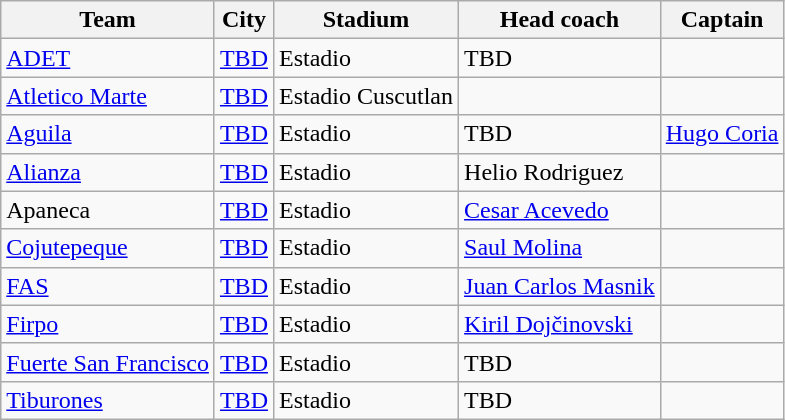<table class="wikitable">
<tr>
<th>Team</th>
<th>City</th>
<th>Stadium</th>
<th>Head coach</th>
<th>Captain</th>
</tr>
<tr>
<td><a href='#'>ADET</a></td>
<td><a href='#'>TBD</a></td>
<td>Estadio</td>
<td> TBD</td>
<td></td>
</tr>
<tr>
<td><a href='#'>Atletico Marte</a></td>
<td><a href='#'>TBD</a></td>
<td>Estadio Cuscutlan</td>
<td></td>
<td></td>
</tr>
<tr>
<td><a href='#'>Aguila</a></td>
<td><a href='#'>TBD</a></td>
<td>Estadio</td>
<td> TBD</td>
<td> <a href='#'>Hugo Coria</a></td>
</tr>
<tr>
<td><a href='#'>Alianza</a></td>
<td><a href='#'>TBD</a></td>
<td>Estadio</td>
<td> Helio Rodriguez</td>
<td></td>
</tr>
<tr>
<td>Apaneca</td>
<td><a href='#'>TBD</a></td>
<td>Estadio</td>
<td> <a href='#'>Cesar Acevedo</a></td>
<td></td>
</tr>
<tr>
<td><a href='#'>Cojutepeque</a></td>
<td><a href='#'>TBD</a></td>
<td>Estadio</td>
<td> <a href='#'>Saul Molina</a></td>
<td></td>
</tr>
<tr>
<td><a href='#'>FAS</a></td>
<td><a href='#'>TBD</a></td>
<td>Estadio</td>
<td> <a href='#'>Juan Carlos Masnik</a></td>
<td></td>
</tr>
<tr>
<td><a href='#'>Firpo</a></td>
<td><a href='#'>TBD</a></td>
<td>Estadio</td>
<td>   <a href='#'>Kiril Dojčinovski</a></td>
<td></td>
</tr>
<tr>
<td><a href='#'>Fuerte San Francisco</a></td>
<td><a href='#'>TBD</a></td>
<td>Estadio</td>
<td> TBD</td>
<td></td>
</tr>
<tr>
<td><a href='#'>Tiburones</a></td>
<td><a href='#'>TBD</a></td>
<td>Estadio</td>
<td> TBD</td>
<td></td>
</tr>
</table>
